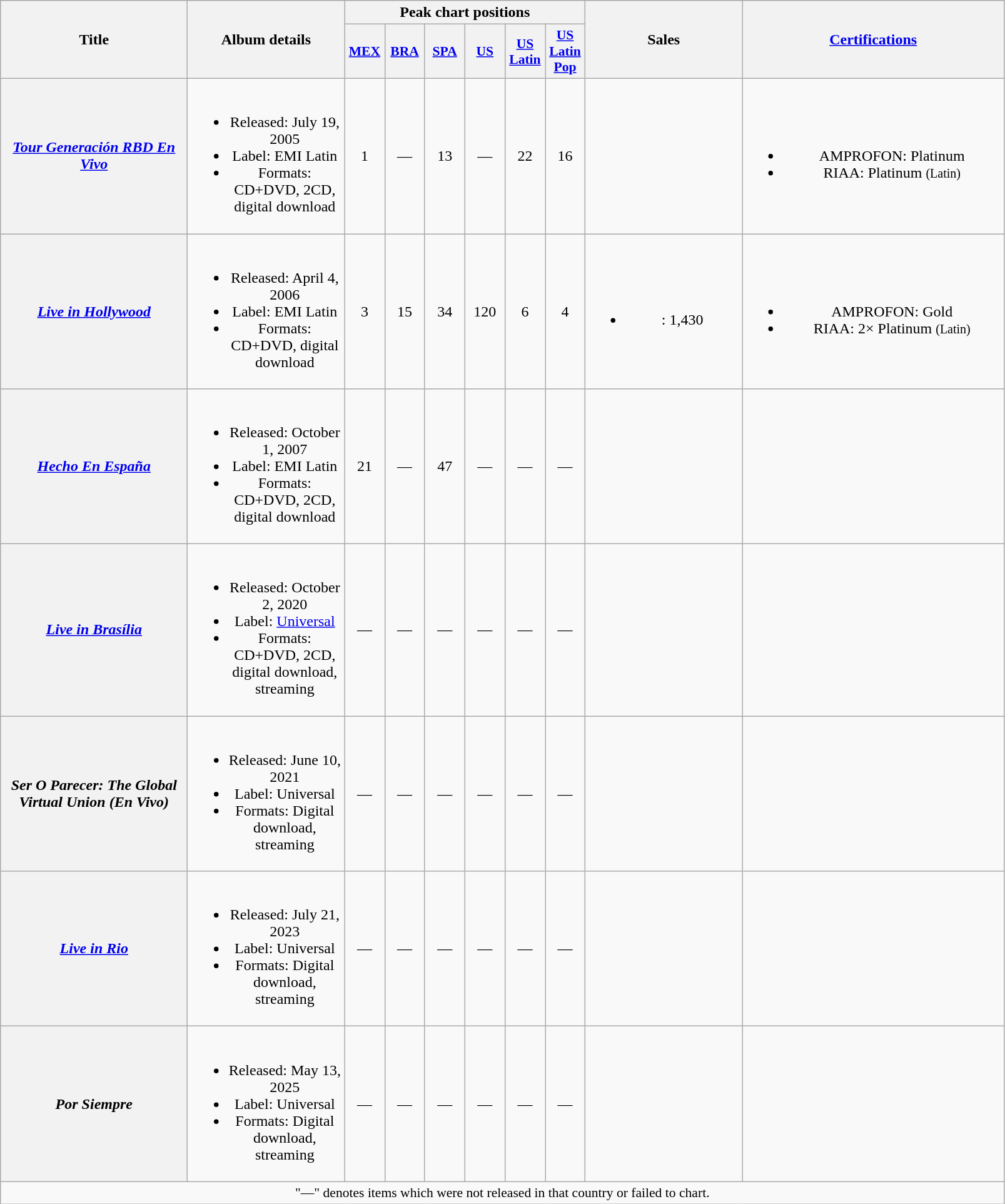<table class="wikitable plainrowheaders" style="text-align:center;">
<tr>
<th ! scope="col" rowspan="2" style="width:12em;">Title</th>
<th scope="col" rowspan="2" style="width:10em;">Album details</th>
<th scope="col" colspan="6">Peak chart positions</th>
<th scope="col" rowspan="2" style="width:10em;">Sales</th>
<th scope="col" rowspan="2" style="width:17em;"><a href='#'>Certifications</a></th>
</tr>
<tr>
<th scope="col" style="width:2.5em;font-size:90%;"><a href='#'>MEX</a><br></th>
<th scope="col" style="width:2.5em;font-size:90%;"><a href='#'>BRA</a><br></th>
<th scope="col" style="width:2.5em;font-size:90%;"><a href='#'>SPA</a><br></th>
<th scope="col" style="width:2.5em;font-size:90%;"><a href='#'>US</a><br></th>
<th scope="col" style="width:2.5em;font-size:90%;"><a href='#'>US<br>Latin</a><br></th>
<th scope="col" style="width:2.5em;font-size:90%;"><a href='#'>US<br>Latin<br>Pop</a><br></th>
</tr>
<tr>
<th scope="row"><em><a href='#'>Tour Generación RBD En Vivo</a></em></th>
<td><br><ul><li>Released: July 19, 2005</li><li>Label: EMI Latin</li><li>Formats: CD+DVD, 2CD, digital download</li></ul></td>
<td>1</td>
<td>—</td>
<td>13</td>
<td>—</td>
<td>22</td>
<td>16</td>
<td></td>
<td><br><ul><li>AMPROFON: Platinum</li><li>RIAA: Platinum <small>(Latin)</small></li></ul></td>
</tr>
<tr>
<th scope="row"><em><a href='#'>Live in Hollywood</a></em></th>
<td><br><ul><li>Released: April 4, 2006</li><li>Label: EMI Latin</li><li>Formats: CD+DVD, digital download</li></ul></td>
<td>3</td>
<td>15</td>
<td>34</td>
<td>120</td>
<td>6</td>
<td>4</td>
<td><br><ul><li>: 1,430</li></ul></td>
<td><br><ul><li>AMPROFON: Gold</li><li>RIAA: 2× Platinum <small>(Latin)</small></li></ul></td>
</tr>
<tr>
<th scope="row"><em><a href='#'>Hecho En España</a></em></th>
<td><br><ul><li>Released: October 1, 2007</li><li>Label: EMI Latin</li><li>Formats: CD+DVD, 2CD, digital download</li></ul></td>
<td>21</td>
<td>—</td>
<td>47</td>
<td>—</td>
<td>—</td>
<td>—</td>
<td></td>
<td></td>
</tr>
<tr>
<th scope="row"><em><a href='#'>Live in Brasília</a></em></th>
<td><br><ul><li>Released: October 2, 2020</li><li>Label: <a href='#'>Universal</a></li><li>Formats: CD+DVD, 2CD, digital download, streaming</li></ul></td>
<td>—</td>
<td>—</td>
<td>—</td>
<td>—</td>
<td>—</td>
<td>—</td>
<td></td>
<td></td>
</tr>
<tr>
<th scope="row"><em>Ser O Parecer: The Global Virtual Union (En Vivo)</em></th>
<td><br><ul><li>Released: June 10, 2021</li><li>Label: Universal</li><li>Formats: Digital download, streaming</li></ul></td>
<td>—</td>
<td>—</td>
<td>—</td>
<td>—</td>
<td>—</td>
<td>—</td>
<td></td>
<td></td>
</tr>
<tr>
<th scope="row"><em><a href='#'>Live in Rio</a></em></th>
<td><br><ul><li>Released: July 21, 2023</li><li>Label: Universal</li><li>Formats: Digital download, streaming</li></ul></td>
<td>—</td>
<td>—</td>
<td>—</td>
<td>—</td>
<td>—</td>
<td>—</td>
<td></td>
<td></td>
</tr>
<tr>
<th scope="row"><em>Por Siempre</em></th>
<td><br><ul><li>Released: May 13, 2025</li><li>Label: Universal</li><li>Formats: Digital download, streaming</li></ul></td>
<td>—</td>
<td>—</td>
<td>—</td>
<td>—</td>
<td>—</td>
<td>—</td>
<td></td>
<td></td>
</tr>
<tr>
<td colspan="10" style="font-size:90%">"—" denotes items which were not released in that country or failed to chart.</td>
</tr>
</table>
